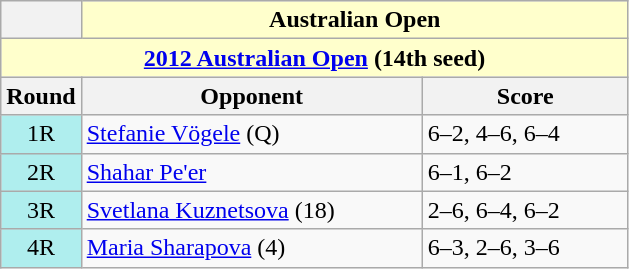<table class="wikitable collapsible nowrap">
<tr>
<th></th>
<th colspan=2 style="background:#ffc;">Australian Open</th>
</tr>
<tr>
<th colspan=3 style="background:#ffc;"><a href='#'>2012 Australian Open</a> (14th seed)</th>
</tr>
<tr>
<th>Round</th>
<th width=220>Opponent</th>
<th width=130>Score</th>
</tr>
<tr>
<td align=center bgcolor=afeeee>1R</td>
<td> <a href='#'>Stefanie Vögele</a> (Q)</td>
<td>6–2, 4–6, 6–4</td>
</tr>
<tr>
<td align=center bgcolor=afeeee>2R</td>
<td> <a href='#'>Shahar Pe'er</a></td>
<td>6–1, 6–2</td>
</tr>
<tr>
<td align=center bgcolor=afeeee>3R</td>
<td> <a href='#'>Svetlana Kuznetsova</a> (18)</td>
<td>2–6, 6–4, 6–2</td>
</tr>
<tr>
<td align=center bgcolor=afeeee>4R</td>
<td> <a href='#'>Maria Sharapova</a> (4)</td>
<td>6–3, 2–6, 3–6</td>
</tr>
</table>
